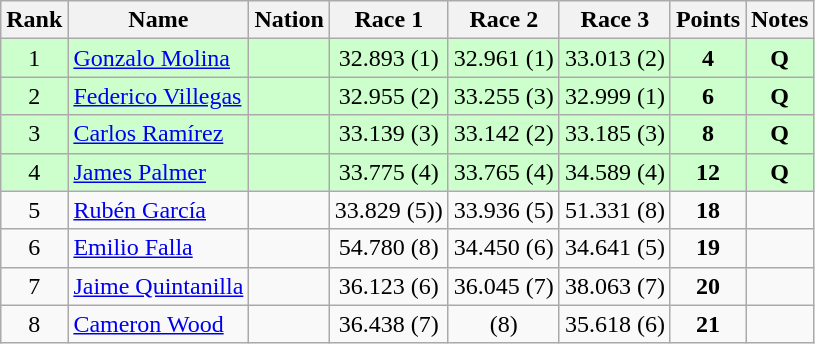<table class="wikitable sortable" style="text-align:center">
<tr>
<th>Rank</th>
<th>Name</th>
<th>Nation</th>
<th>Race 1</th>
<th>Race 2</th>
<th>Race 3</th>
<th>Points</th>
<th>Notes</th>
</tr>
<tr bgcolor=ccffcc>
<td>1</td>
<td align=left><a href='#'>Gonzalo Molina</a></td>
<td align=left></td>
<td>32.893 (1)</td>
<td>32.961 (1)</td>
<td>33.013 (2)</td>
<td><strong>4</strong></td>
<td><strong>Q</strong></td>
</tr>
<tr bgcolor=ccffcc>
<td>2</td>
<td align=left><a href='#'>Federico Villegas</a></td>
<td align=left></td>
<td>32.955 (2)</td>
<td>33.255 (3)</td>
<td>32.999 (1)</td>
<td><strong>6</strong></td>
<td><strong>Q</strong></td>
</tr>
<tr bgcolor=ccffcc>
<td>3</td>
<td align=left><a href='#'>Carlos Ramírez</a></td>
<td align=left></td>
<td>33.139 (3)</td>
<td>33.142 (2)</td>
<td>33.185 (3)</td>
<td><strong>8</strong></td>
<td><strong>Q</strong></td>
</tr>
<tr bgcolor=ccffcc>
<td>4</td>
<td align=left><a href='#'>James Palmer</a></td>
<td align=left></td>
<td>33.775 (4)</td>
<td>33.765 (4)</td>
<td>34.589 (4)</td>
<td><strong>12</strong></td>
<td><strong>Q</strong></td>
</tr>
<tr>
<td>5</td>
<td align=left><a href='#'>Rubén García</a></td>
<td align=left></td>
<td>33.829 (5))</td>
<td>33.936 (5)</td>
<td>51.331 (8)</td>
<td><strong>18</strong></td>
<td></td>
</tr>
<tr>
<td>6</td>
<td align=left><a href='#'>Emilio Falla</a></td>
<td align=left></td>
<td>54.780 (8)</td>
<td>34.450 (6)</td>
<td>34.641 (5)</td>
<td><strong>19</strong></td>
<td></td>
</tr>
<tr>
<td>7</td>
<td align=left><a href='#'>Jaime Quintanilla</a></td>
<td align=left></td>
<td>36.123 (6)</td>
<td>36.045 (7)</td>
<td>38.063 (7)</td>
<td><strong>20</strong></td>
<td></td>
</tr>
<tr>
<td>8</td>
<td align=left><a href='#'>Cameron Wood</a></td>
<td align=left></td>
<td>36.438 (7)</td>
<td> (8)</td>
<td>35.618 (6)</td>
<td><strong>21</strong></td>
<td></td>
</tr>
</table>
